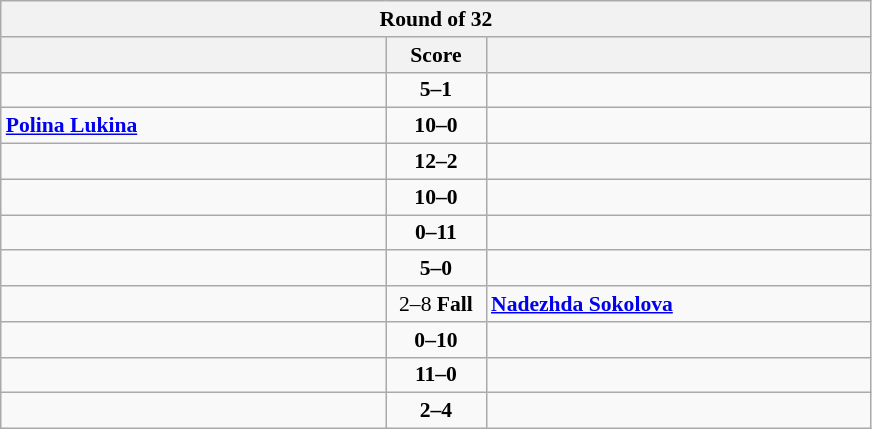<table class="wikitable" style="text-align: center; font-size:90% ">
<tr>
<th colspan=3>Round of 32</th>
</tr>
<tr>
<th align="right" width="250"></th>
<th width="60">Score</th>
<th align="left" width="250"></th>
</tr>
<tr>
<td align=left><strong></strong></td>
<td align=center><strong>5–1</strong></td>
<td align=left></td>
</tr>
<tr>
<td align=left><strong> <a href='#'>Polina Lukina</a> </strong></td>
<td align=center><strong>10–0</strong></td>
<td align=left></td>
</tr>
<tr>
<td align=left><strong></strong></td>
<td align=center><strong>12–2</strong></td>
<td align=left></td>
</tr>
<tr>
<td align=left><strong></strong></td>
<td align=center><strong>10–0</strong></td>
<td align=left></td>
</tr>
<tr>
<td align=left></td>
<td align=center><strong>0–11</strong></td>
<td align=left><strong></strong></td>
</tr>
<tr>
<td align=left><strong></strong></td>
<td align=center><strong>5–0</strong></td>
<td align=left></td>
</tr>
<tr>
<td align=left></td>
<td align=center>2–8 <strong>Fall</strong></td>
<td align=left><strong> <a href='#'>Nadezhda Sokolova</a> </strong></td>
</tr>
<tr>
<td align=left></td>
<td align=center><strong>0–10</strong></td>
<td align=left><strong></strong></td>
</tr>
<tr>
<td align=left><strong></strong></td>
<td align=center><strong>11–0</strong></td>
<td align=left></td>
</tr>
<tr>
<td align=left></td>
<td align=center><strong>2–4</strong></td>
<td align=left><strong></strong></td>
</tr>
</table>
